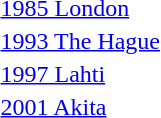<table>
<tr>
<td><a href='#'>1985 London</a></td>
<td></td>
<td></td>
<td></td>
</tr>
<tr>
<td><a href='#'>1993 The Hague</a></td>
<td></td>
<td></td>
<td></td>
</tr>
<tr>
<td><a href='#'>1997 Lahti</a></td>
<td></td>
<td></td>
<td></td>
</tr>
<tr>
<td><a href='#'>2001 Akita</a></td>
<td></td>
<td></td>
<td></td>
</tr>
</table>
